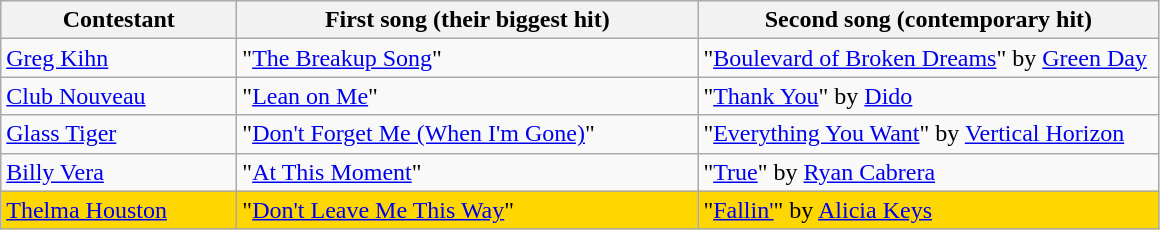<table class="wikitable">
<tr>
<th style="width:150px;">Contestant</th>
<th style="width:300px;">First song (their biggest hit)</th>
<th style="width:300px;">Second song (contemporary hit)</th>
</tr>
<tr>
<td><a href='#'>Greg Kihn</a></td>
<td>"<a href='#'>The Breakup Song</a>"</td>
<td>"<a href='#'>Boulevard of Broken Dreams</a>" by <a href='#'>Green Day</a></td>
</tr>
<tr>
<td><a href='#'>Club Nouveau</a></td>
<td>"<a href='#'>Lean on Me</a>"</td>
<td>"<a href='#'>Thank You</a>" by <a href='#'>Dido</a></td>
</tr>
<tr>
<td><a href='#'>Glass Tiger</a></td>
<td>"<a href='#'>Don't Forget Me (When I'm Gone)</a>"</td>
<td>"<a href='#'>Everything You Want</a>" by <a href='#'>Vertical Horizon</a></td>
</tr>
<tr>
<td><a href='#'>Billy Vera</a></td>
<td>"<a href='#'>At This Moment</a>"</td>
<td>"<a href='#'>True</a>" by <a href='#'>Ryan Cabrera</a></td>
</tr>
<tr style="background:gold;">
<td><a href='#'>Thelma Houston</a></td>
<td>"<a href='#'>Don't Leave Me This Way</a>"</td>
<td>"<a href='#'>Fallin'</a>" by <a href='#'>Alicia Keys</a></td>
</tr>
</table>
